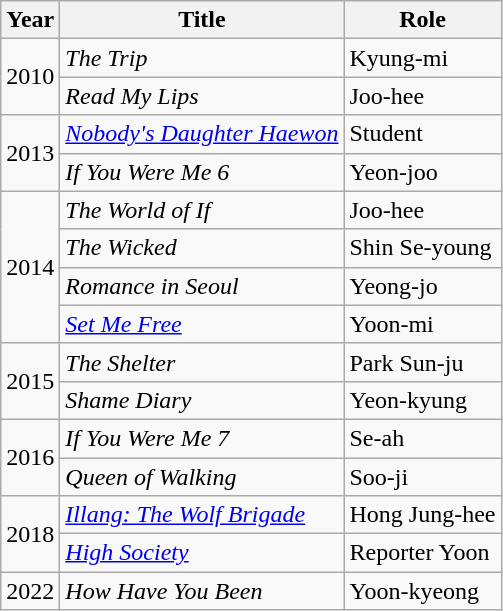<table class="wikitable sortable plainrowheaders">
<tr>
<th scope="col">Year</th>
<th scope="col">Title</th>
<th scope="col">Role</th>
</tr>
<tr>
<td rowspan="2">2010</td>
<td><em>The Trip</em></td>
<td>Kyung-mi</td>
</tr>
<tr>
<td><em>Read My Lips</em></td>
<td>Joo-hee</td>
</tr>
<tr>
<td rowspan="2">2013</td>
<td><em><a href='#'>Nobody's Daughter Haewon</a></em></td>
<td>Student</td>
</tr>
<tr>
<td><em>If You Were Me 6</em></td>
<td>Yeon-joo</td>
</tr>
<tr>
<td rowspan="4">2014</td>
<td><em>The World of If</em></td>
<td>Joo-hee</td>
</tr>
<tr>
<td><em>The Wicked</em></td>
<td>Shin Se-young</td>
</tr>
<tr>
<td><em>Romance in Seoul</em></td>
<td>Yeong-jo</td>
</tr>
<tr>
<td><em><a href='#'>Set Me Free</a></em></td>
<td>Yoon-mi</td>
</tr>
<tr>
<td rowspan="2">2015</td>
<td><em>The Shelter</em></td>
<td>Park Sun-ju</td>
</tr>
<tr>
<td><em>Shame Diary</em></td>
<td>Yeon-kyung</td>
</tr>
<tr>
<td rowspan="2">2016</td>
<td><em>If You Were Me 7</em></td>
<td>Se-ah</td>
</tr>
<tr>
<td><em>Queen of Walking</em></td>
<td>Soo-ji</td>
</tr>
<tr>
<td rowspan="2">2018</td>
<td><em><a href='#'>Illang: The Wolf Brigade</a></em></td>
<td>Hong Jung-hee</td>
</tr>
<tr>
<td><em><a href='#'>High Society</a></em></td>
<td>Reporter Yoon</td>
</tr>
<tr>
<td>2022</td>
<td><em>How Have You Been</em></td>
<td>Yoon-kyeong</td>
</tr>
</table>
